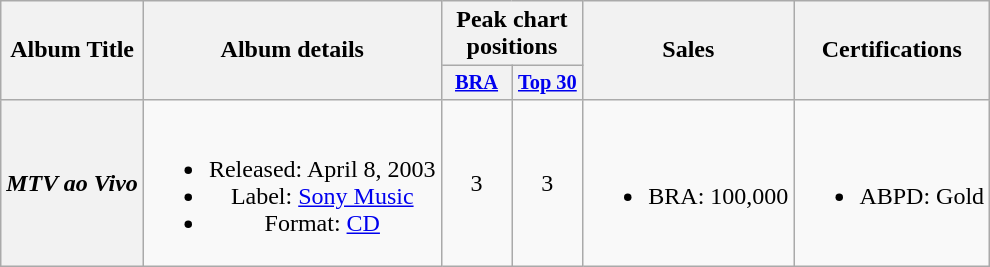<table class="wikitable plainrowheaders" style="text-align:center;" border="1">
<tr>
<th scope="col" rowspan="2">Album Title</th>
<th scope="col" rowspan="2">Album details</th>
<th scope="col" colspan="2">Peak chart positions</th>
<th scope="col" rowspan="2">Sales</th>
<th scope="col" rowspan="2">Certifications</th>
</tr>
<tr>
<th scope="col" style="width:3em;font-size:85%;"><a href='#'>BRA</a><br></th>
<th scope="col" style="width:3em;font-size:85%;"><a href='#'>Top 30</a><br></th>
</tr>
<tr>
<th scope="row"><em>MTV ao Vivo</em></th>
<td><br><ul><li>Released: April 8, 2003</li><li>Label: <a href='#'>Sony Music</a></li><li>Format: <a href='#'>CD</a></li></ul></td>
<td>3</td>
<td>3</td>
<td align="left"><br><ul><li>BRA: 100,000</li></ul></td>
<td><br><ul><li>ABPD: Gold</li></ul></td>
</tr>
</table>
